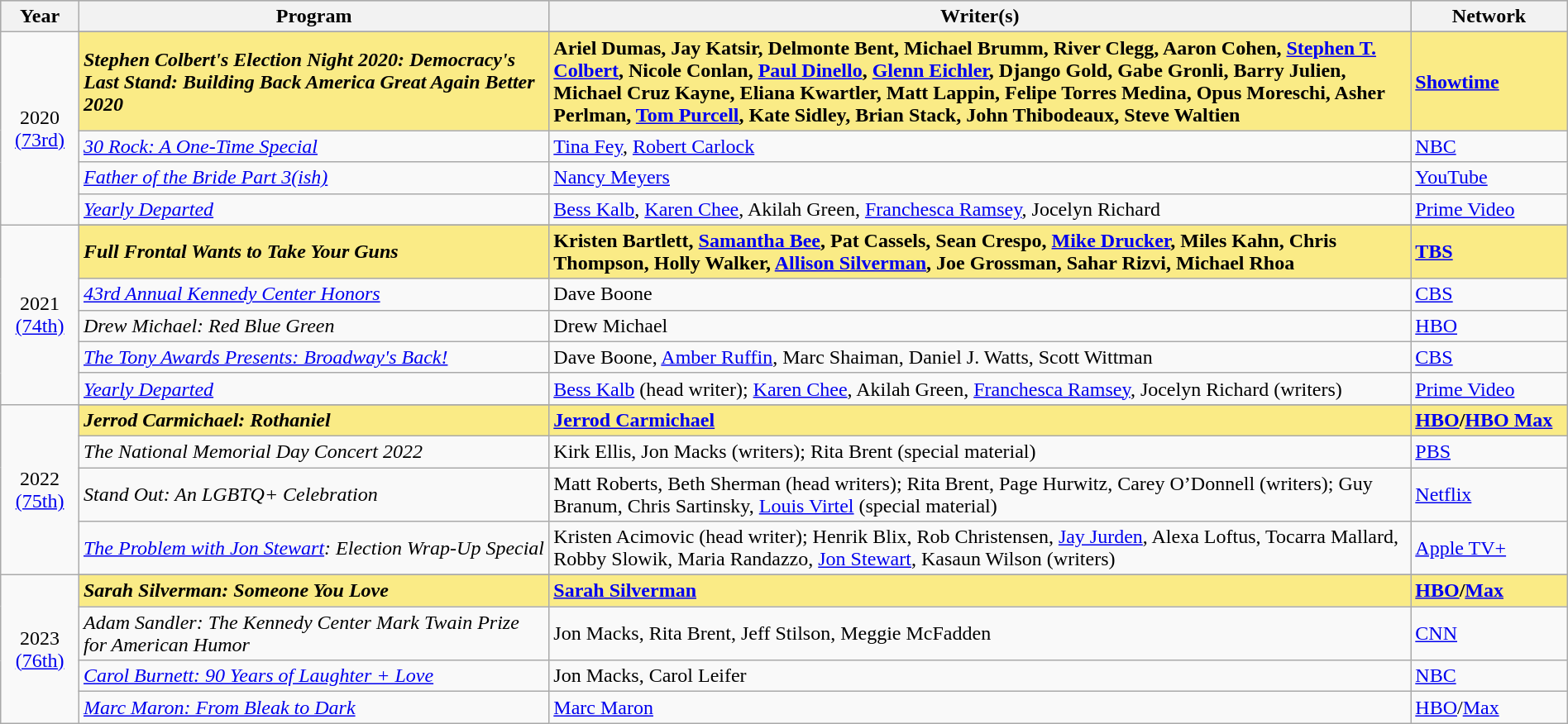<table class="wikitable" style="width:100%">
<tr bgcolor="#bebebe">
<th width="5%">Year</th>
<th width="30%">Program</th>
<th width="55%">Writer(s)</th>
<th width="10%">Network</th>
</tr>
<tr>
<td rowspan=5 style="text-align:center">2020<br><a href='#'>(73rd)</a><br></td>
</tr>
<tr style="background:#FAEB86">
<td><strong><em>Stephen Colbert's Election Night 2020: Democracy's Last Stand: Building Back America Great Again Better 2020</em></strong></td>
<td><strong>Ariel Dumas, Jay Katsir, Delmonte Bent, Michael Brumm, River Clegg, Aaron Cohen, <a href='#'>Stephen T. Colbert</a>, Nicole Conlan, <a href='#'>Paul Dinello</a>, <a href='#'>Glenn Eichler</a>, Django Gold, Gabe Gronli, Barry Julien, Michael Cruz Kayne, Eliana Kwartler, Matt Lappin, Felipe Torres Medina, Opus Moreschi, Asher Perlman, <a href='#'>Tom Purcell</a>, Kate Sidley, Brian Stack, John Thibodeaux, Steve Waltien</strong></td>
<td><strong><a href='#'>Showtime</a></strong></td>
</tr>
<tr>
<td><em><a href='#'>30 Rock: A One-Time Special</a></em></td>
<td><a href='#'>Tina Fey</a>, <a href='#'>Robert Carlock</a></td>
<td><a href='#'>NBC</a></td>
</tr>
<tr>
<td><em><a href='#'>Father of the Bride Part 3(ish)</a></em></td>
<td><a href='#'>Nancy Meyers</a></td>
<td><a href='#'>YouTube</a></td>
</tr>
<tr>
<td><em><a href='#'>Yearly Departed</a></em></td>
<td><a href='#'>Bess Kalb</a>, <a href='#'>Karen Chee</a>, Akilah Green, <a href='#'>Franchesca Ramsey</a>, Jocelyn Richard</td>
<td><a href='#'>Prime Video</a></td>
</tr>
<tr>
<td rowspan=6 style="text-align:center">2021<br><a href='#'>(74th)</a><br></td>
</tr>
<tr>
<td style="background:#FAEB86"><strong><em>Full Frontal Wants to Take Your Guns</em></strong></td>
<td style="background:#FAEB86"><strong>Kristen Bartlett, <a href='#'>Samantha Bee</a>, Pat Cassels, Sean Crespo, <a href='#'>Mike Drucker</a>, Miles Kahn, Chris Thompson, Holly Walker, <a href='#'>Allison Silverman</a>, Joe Grossman, Sahar Rizvi, Michael Rhoa</strong></td>
<td style="background:#FAEB86"><strong><a href='#'>TBS</a></strong></td>
</tr>
<tr>
<td><em><a href='#'>43rd Annual Kennedy Center Honors</a></em></td>
<td>Dave Boone</td>
<td><a href='#'>CBS</a></td>
</tr>
<tr>
<td><em>Drew Michael: Red Blue Green</em></td>
<td>Drew Michael</td>
<td><a href='#'>HBO</a></td>
</tr>
<tr>
<td><em><a href='#'>The Tony Awards Presents: Broadway's Back!</a></em></td>
<td>Dave Boone, <a href='#'>Amber Ruffin</a>, Marc Shaiman, Daniel J. Watts, Scott Wittman</td>
<td><a href='#'>CBS</a></td>
</tr>
<tr>
<td><em><a href='#'>Yearly Departed</a></em></td>
<td><a href='#'>Bess Kalb</a> (head writer); <a href='#'>Karen Chee</a>, Akilah Green, <a href='#'>Franchesca Ramsey</a>, Jocelyn Richard (writers)</td>
<td><a href='#'>Prime Video</a></td>
</tr>
<tr>
<td rowspan=5 style="text-align:center">2022<br><a href='#'>(75th)</a></td>
</tr>
<tr>
<td style="background:#FAEB86"><strong><em>Jerrod Carmichael: Rothaniel</em></strong></td>
<td style="background:#FAEB86"><strong><a href='#'>Jerrod Carmichael</a></strong></td>
<td style="background:#FAEB86"><strong><a href='#'>HBO</a>/<a href='#'>HBO Max</a></strong></td>
</tr>
<tr>
<td><em>The National Memorial Day Concert 2022</em></td>
<td>Kirk Ellis, Jon Macks (writers); Rita Brent (special material)</td>
<td><a href='#'>PBS</a></td>
</tr>
<tr>
<td><em>Stand Out: An LGBTQ+ Celebration</em></td>
<td>Matt Roberts, Beth Sherman (head writers); Rita Brent, Page Hurwitz, Carey O’Donnell (writers); Guy Branum, Chris Sartinsky, <a href='#'>Louis Virtel</a> (special material)</td>
<td><a href='#'>Netflix</a></td>
</tr>
<tr>
<td><em><a href='#'>The Problem with Jon Stewart</a>: Election Wrap-Up Special</em></td>
<td>Kristen Acimovic (head writer); Henrik Blix, Rob Christensen, <a href='#'>Jay Jurden</a>, Alexa Loftus, Tocarra Mallard, Robby Slowik, Maria Randazzo, <a href='#'>Jon Stewart</a>, Kasaun Wilson (writers)</td>
<td><a href='#'>Apple TV+</a></td>
</tr>
<tr>
<td rowspan=5 style="text-align:center">2023<br><a href='#'>(76th)</a></td>
</tr>
<tr>
<td style="background:#FAEB86"><strong><em>Sarah Silverman: Someone You Love</em></strong></td>
<td style="background:#FAEB86"><strong><a href='#'>Sarah Silverman</a></strong></td>
<td style="background:#FAEB86"><strong><a href='#'>HBO</a>/<a href='#'>Max</a></strong></td>
</tr>
<tr>
<td><em>Adam Sandler: The Kennedy Center Mark Twain Prize for American Humor</em></td>
<td>Jon Macks, Rita Brent, Jeff Stilson, Meggie McFadden</td>
<td><a href='#'>CNN</a></td>
</tr>
<tr>
<td><em><a href='#'>Carol Burnett: 90 Years of Laughter + Love</a></em></td>
<td>Jon Macks, Carol Leifer</td>
<td><a href='#'>NBC</a></td>
</tr>
<tr>
<td><em><a href='#'>Marc Maron: From Bleak to Dark</a></em></td>
<td><a href='#'>Marc Maron</a></td>
<td><a href='#'>HBO</a>/<a href='#'>Max</a></td>
</tr>
</table>
